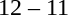<table style="text-align:center">
<tr>
<th width=200></th>
<th width=100></th>
<th width=200></th>
</tr>
<tr>
<td align=right><strong></strong></td>
<td>12 – 11</td>
<td align=left></td>
</tr>
</table>
